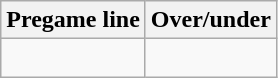<table class="wikitable">
<tr align="center">
<th style=>Pregame line</th>
<th style=>Over/under</th>
</tr>
<tr align="center">
<td> </td>
<td> </td>
</tr>
</table>
